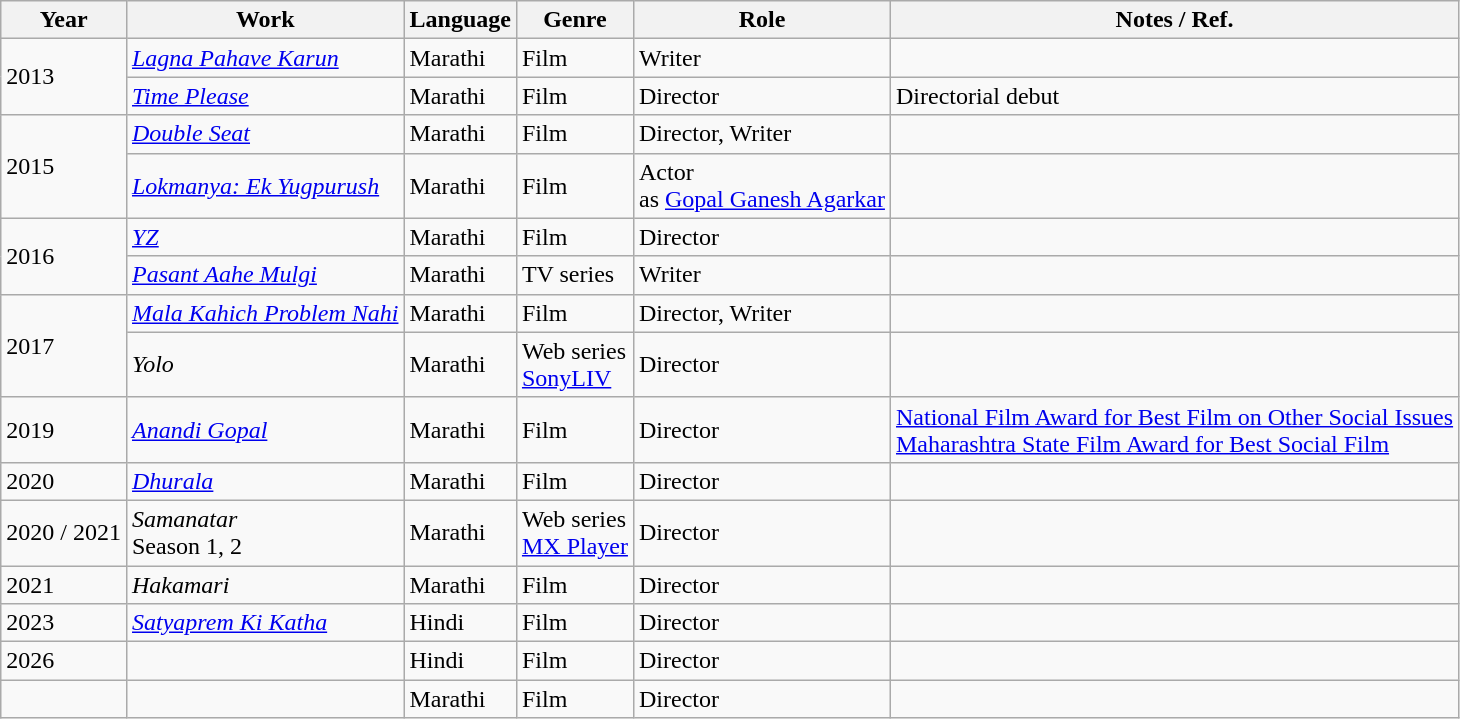<table class="wikitable sortable">
<tr>
<th>Year</th>
<th>Work</th>
<th>Language</th>
<th>Genre</th>
<th>Role</th>
<th>Notes / Ref.</th>
</tr>
<tr>
<td rowspan="2">2013</td>
<td><em><a href='#'>Lagna Pahave Karun</a></em></td>
<td>Marathi</td>
<td>Film</td>
<td>Writer</td>
<td></td>
</tr>
<tr>
<td><em><a href='#'>Time Please</a></em></td>
<td>Marathi</td>
<td>Film</td>
<td>Director</td>
<td>Directorial debut</td>
</tr>
<tr>
<td rowspan="2">2015</td>
<td><em><a href='#'>Double Seat</a></em></td>
<td>Marathi</td>
<td>Film</td>
<td>Director, Writer</td>
<td></td>
</tr>
<tr>
<td><em><a href='#'>Lokmanya: Ek Yugpurush</a></em></td>
<td>Marathi</td>
<td>Film</td>
<td>Actor <br> as <a href='#'>Gopal Ganesh Agarkar</a></td>
<td></td>
</tr>
<tr>
<td rowspan="2">2016</td>
<td><em><a href='#'>YZ</a></em></td>
<td>Marathi</td>
<td>Film</td>
<td>Director</td>
<td></td>
</tr>
<tr>
<td><em><a href='#'>Pasant Aahe Mulgi</a></em></td>
<td>Marathi</td>
<td>TV series</td>
<td>Writer</td>
<td></td>
</tr>
<tr>
<td rowspan="2">2017</td>
<td><em><a href='#'>Mala Kahich Problem Nahi</a></em></td>
<td>Marathi</td>
<td>Film</td>
<td>Director, Writer</td>
<td></td>
</tr>
<tr>
<td><em>Yolo</em></td>
<td>Marathi</td>
<td>Web series <br> <a href='#'>SonyLIV</a></td>
<td>Director</td>
<td></td>
</tr>
<tr>
<td>2019</td>
<td><em><a href='#'>Anandi Gopal</a></em></td>
<td>Marathi</td>
<td>Film</td>
<td>Director</td>
<td><a href='#'>National Film Award for Best Film on Other Social Issues</a><br><a href='#'>Maharashtra State Film Award for Best Social Film</a></td>
</tr>
<tr>
<td>2020</td>
<td><em><a href='#'>Dhurala</a></em></td>
<td>Marathi</td>
<td>Film</td>
<td>Director</td>
<td></td>
</tr>
<tr>
<td>2020 / 2021</td>
<td><em>Samanatar</em><br> Season 1, 2</td>
<td>Marathi</td>
<td>Web series <br> <a href='#'>MX Player</a></td>
<td>Director</td>
<td></td>
</tr>
<tr>
<td>2021</td>
<td><em>Hakamari</em></td>
<td>Marathi</td>
<td>Film</td>
<td>Director</td>
<td></td>
</tr>
<tr>
<td>2023</td>
<td><em><a href='#'>Satyaprem Ki Katha</a></em></td>
<td>Hindi</td>
<td>Film</td>
<td>Director</td>
<td></td>
</tr>
<tr>
<td>2026</td>
<td></td>
<td>Hindi</td>
<td>Film</td>
<td>Director</td>
</tr>
<tr>
<td></td>
<td></td>
<td>Marathi</td>
<td>Film</td>
<td>Director</td>
<td></td>
</tr>
</table>
